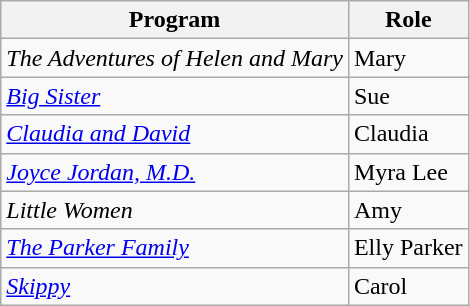<table class="wikitable">
<tr>
<th>Program</th>
<th>Role</th>
</tr>
<tr>
<td><em>The Adventures of Helen and Mary</em></td>
<td>Mary</td>
</tr>
<tr>
<td><em><a href='#'>Big Sister</a></em></td>
<td>Sue</td>
</tr>
<tr>
<td><em><a href='#'>Claudia and David</a></em></td>
<td>Claudia</td>
</tr>
<tr>
<td><em><a href='#'>Joyce Jordan, M.D.</a></em></td>
<td>Myra Lee</td>
</tr>
<tr>
<td><em>Little Women</em></td>
<td>Amy </td>
</tr>
<tr>
<td><em><a href='#'>The Parker Family</a></em></td>
<td>Elly Parker</td>
</tr>
<tr>
<td><em><a href='#'>Skippy</a></em></td>
<td>Carol </td>
</tr>
</table>
